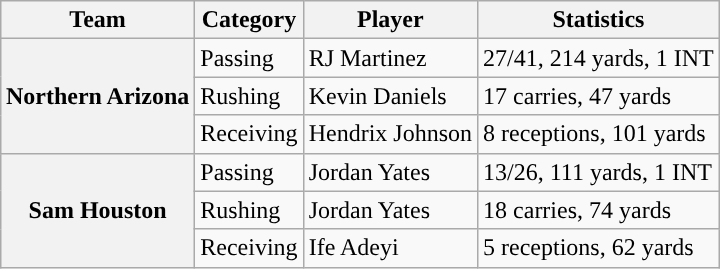<table class="wikitable" style="float:right">
<tr>
<th>Team</th>
<th>Category</th>
<th>Player</th>
<th>Statistics</th>
</tr>
<tr>
<th rowspan=3>Northern Arizona</th>
<td>Passing</td>
<td>RJ Martinez</td>
<td>27/41, 214 yards, 1 INT</td>
</tr>
<tr>
<td>Rushing</td>
<td>Kevin Daniels</td>
<td>17 carries, 47 yards</td>
</tr>
<tr>
<td>Receiving</td>
<td>Hendrix Johnson</td>
<td>8 receptions, 101 yards</td>
</tr>
<tr>
<th rowspan=3>Sam Houston</th>
<td>Passing</td>
<td>Jordan Yates</td>
<td>13/26, 111 yards, 1 INT</td>
</tr>
<tr>
<td>Rushing</td>
<td>Jordan Yates</td>
<td>18 carries, 74 yards</td>
</tr>
<tr>
<td>Receiving</td>
<td>Ife Adeyi</td>
<td>5 receptions, 62 yards</td>
</tr>
</table>
